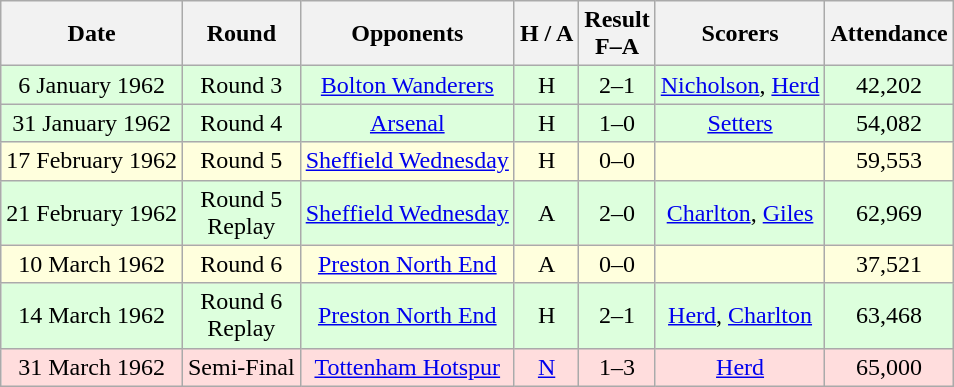<table class="wikitable" style="text-align:center">
<tr>
<th>Date</th>
<th>Round</th>
<th>Opponents</th>
<th>H / A</th>
<th>Result<br>F–A</th>
<th>Scorers</th>
<th>Attendance</th>
</tr>
<tr bgcolor="#ddffdd">
<td>6 January 1962</td>
<td>Round 3</td>
<td><a href='#'>Bolton Wanderers</a></td>
<td>H</td>
<td>2–1</td>
<td><a href='#'>Nicholson</a>, <a href='#'>Herd</a></td>
<td>42,202</td>
</tr>
<tr bgcolor="#ddffdd">
<td>31 January 1962</td>
<td>Round 4</td>
<td><a href='#'>Arsenal</a></td>
<td>H</td>
<td>1–0</td>
<td><a href='#'>Setters</a></td>
<td>54,082</td>
</tr>
<tr bgcolor="#ffffdd">
<td>17 February 1962</td>
<td>Round 5</td>
<td><a href='#'>Sheffield Wednesday</a></td>
<td>H</td>
<td>0–0</td>
<td></td>
<td>59,553</td>
</tr>
<tr bgcolor="#ddffdd">
<td>21 February 1962</td>
<td>Round 5<br>Replay</td>
<td><a href='#'>Sheffield Wednesday</a></td>
<td>A</td>
<td>2–0</td>
<td><a href='#'>Charlton</a>, <a href='#'>Giles</a></td>
<td>62,969</td>
</tr>
<tr bgcolor="#ffffdd">
<td>10 March 1962</td>
<td>Round 6</td>
<td><a href='#'>Preston North End</a></td>
<td>A</td>
<td>0–0</td>
<td></td>
<td>37,521</td>
</tr>
<tr bgcolor="#ddffdd">
<td>14 March 1962</td>
<td>Round 6<br>Replay</td>
<td><a href='#'>Preston North End</a></td>
<td>H</td>
<td>2–1</td>
<td><a href='#'>Herd</a>, <a href='#'>Charlton</a></td>
<td>63,468</td>
</tr>
<tr bgcolor="#ffdddd">
<td>31 March 1962</td>
<td>Semi-Final</td>
<td><a href='#'>Tottenham Hotspur</a></td>
<td><a href='#'>N</a></td>
<td>1–3</td>
<td><a href='#'>Herd</a></td>
<td>65,000</td>
</tr>
</table>
